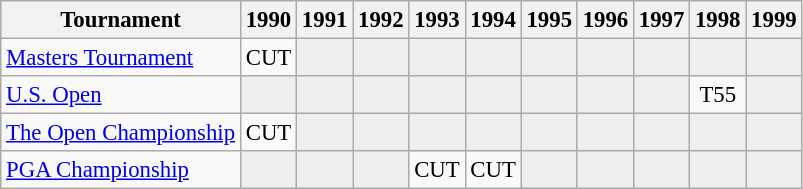<table class="wikitable" style="font-size:95%;text-align:center;">
<tr>
<th>Tournament</th>
<th>1990</th>
<th>1991</th>
<th>1992</th>
<th>1993</th>
<th>1994</th>
<th>1995</th>
<th>1996</th>
<th>1997</th>
<th>1998</th>
<th>1999</th>
</tr>
<tr>
<td align=left><a href='#'>Masters Tournament</a></td>
<td>CUT</td>
<td style="background:#eeeeee;"></td>
<td style="background:#eeeeee;"></td>
<td style="background:#eeeeee;"></td>
<td style="background:#eeeeee;"></td>
<td style="background:#eeeeee;"></td>
<td style="background:#eeeeee;"></td>
<td style="background:#eeeeee;"></td>
<td style="background:#eeeeee;"></td>
<td style="background:#eeeeee;"></td>
</tr>
<tr>
<td align=left><a href='#'>U.S. Open</a></td>
<td style="background:#eeeeee;"></td>
<td style="background:#eeeeee;"></td>
<td style="background:#eeeeee;"></td>
<td style="background:#eeeeee;"></td>
<td style="background:#eeeeee;"></td>
<td style="background:#eeeeee;"></td>
<td style="background:#eeeeee;"></td>
<td style="background:#eeeeee;"></td>
<td>T55</td>
<td style="background:#eeeeee;"></td>
</tr>
<tr>
<td align=left><a href='#'>The Open Championship</a></td>
<td>CUT</td>
<td style="background:#eeeeee;"></td>
<td style="background:#eeeeee;"></td>
<td style="background:#eeeeee;"></td>
<td style="background:#eeeeee;"></td>
<td style="background:#eeeeee;"></td>
<td style="background:#eeeeee;"></td>
<td style="background:#eeeeee;"></td>
<td style="background:#eeeeee;"></td>
<td style="background:#eeeeee;"></td>
</tr>
<tr>
<td align=left><a href='#'>PGA Championship</a></td>
<td style="background:#eeeeee;"></td>
<td style="background:#eeeeee;"></td>
<td style="background:#eeeeee;"></td>
<td>CUT</td>
<td>CUT</td>
<td style="background:#eeeeee;"></td>
<td style="background:#eeeeee;"></td>
<td style="background:#eeeeee;"></td>
<td style="background:#eeeeee;"></td>
<td style="background:#eeeeee;"></td>
</tr>
</table>
